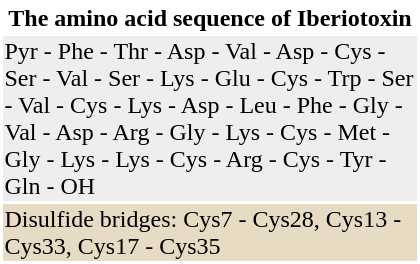<table style="float: right; clear: right; margin: 0 0 0.5em 1em; background: #ffffff;" class="toccolours" border="0" cellpadding="1" align="right" width="280">
<tr>
<th>The amino acid sequence of Iberiotoxin</th>
</tr>
<tr>
<td bgcolor="#eeeeee">Pyr - Phe - Thr - Asp - Val - Asp - Cys - Ser - Val - Ser - Lys - Glu - Cys - Trp - Ser - Val - Cys - Lys - Asp - Leu - Phe - Gly - Val - Asp - Arg - Gly - Lys - Cys - Met - Gly - Lys - Lys - Cys - Arg - Cys - Tyr - Gln - OH</td>
</tr>
<tr>
<td bgcolor="#e7dcc3">Disulfide bridges: Cys7 - Cys28, Cys13 - Cys33, Cys17 - Cys35</td>
</tr>
</table>
